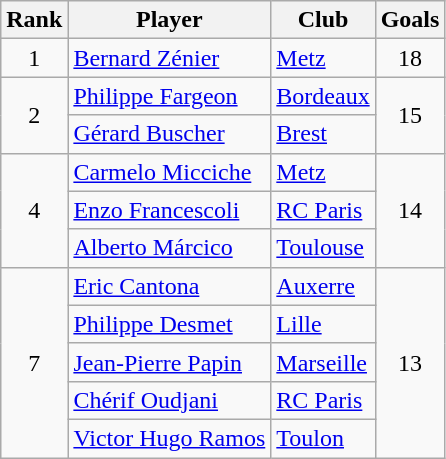<table class="wikitable" style="text-align:center">
<tr>
<th>Rank</th>
<th>Player</th>
<th>Club</th>
<th>Goals</th>
</tr>
<tr>
<td>1</td>
<td align="left"> <a href='#'>Bernard Zénier</a></td>
<td align="left"><a href='#'>Metz</a></td>
<td>18</td>
</tr>
<tr>
<td rowspan="2">2</td>
<td align="left"> <a href='#'>Philippe Fargeon</a></td>
<td align="left"><a href='#'>Bordeaux</a></td>
<td rowspan="2">15</td>
</tr>
<tr>
<td align="left"> <a href='#'>Gérard Buscher</a></td>
<td align="left"><a href='#'>Brest</a></td>
</tr>
<tr>
<td rowspan="3">4</td>
<td align="left"> <a href='#'>Carmelo Micciche</a></td>
<td align="left"><a href='#'>Metz</a></td>
<td rowspan="3">14</td>
</tr>
<tr>
<td align="left"> <a href='#'>Enzo Francescoli</a></td>
<td align="left"><a href='#'>RC Paris</a></td>
</tr>
<tr>
<td align="left"> <a href='#'>Alberto Márcico</a></td>
<td align="left"><a href='#'>Toulouse</a></td>
</tr>
<tr>
<td rowspan="5">7</td>
<td align="left"> <a href='#'>Eric Cantona</a></td>
<td align="left"><a href='#'>Auxerre</a></td>
<td rowspan="5">13</td>
</tr>
<tr>
<td align="left"> <a href='#'>Philippe Desmet</a></td>
<td align="left"><a href='#'>Lille</a></td>
</tr>
<tr>
<td align="left"> <a href='#'>Jean-Pierre Papin</a></td>
<td align="left"><a href='#'>Marseille</a></td>
</tr>
<tr>
<td align="left"> <a href='#'>Chérif Oudjani</a></td>
<td align="left"><a href='#'>RC Paris</a></td>
</tr>
<tr>
<td align="left"> <a href='#'>Victor Hugo Ramos</a></td>
<td align="left"><a href='#'>Toulon</a></td>
</tr>
</table>
